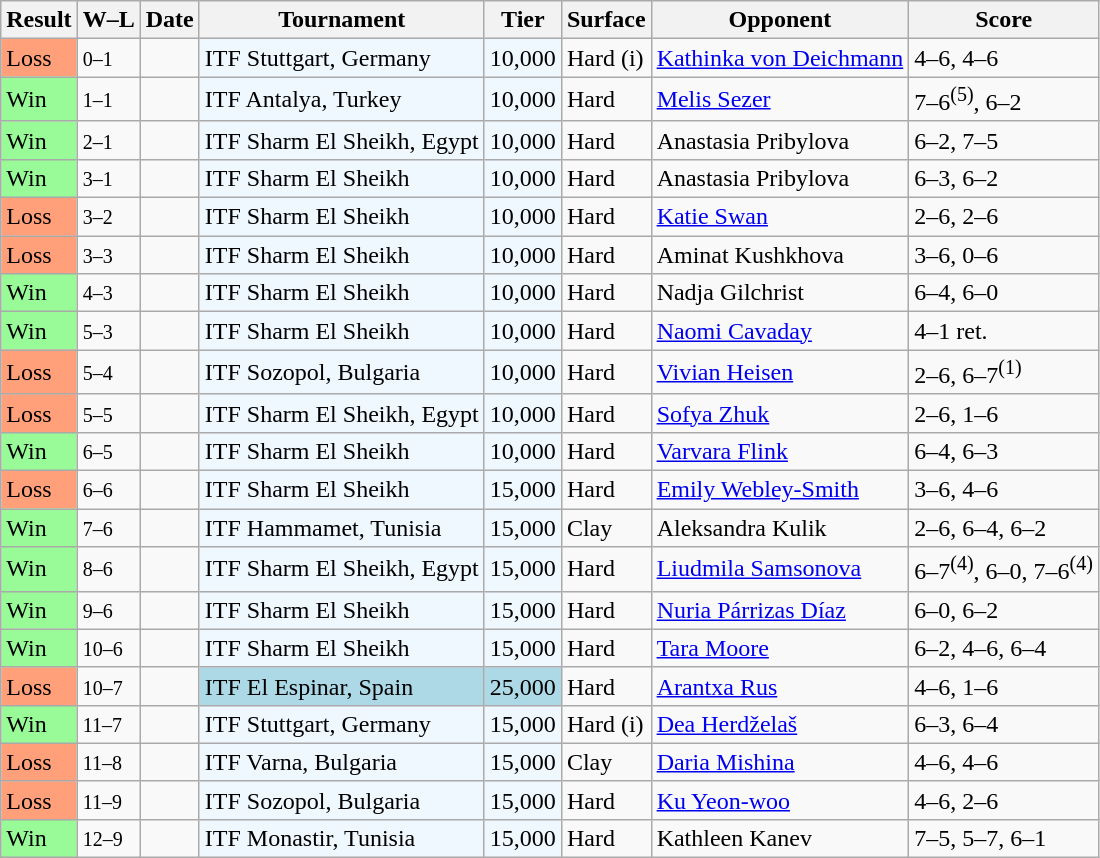<table class="sortable wikitable">
<tr>
<th>Result</th>
<th class="unsortable">W–L</th>
<th>Date</th>
<th>Tournament</th>
<th>Tier</th>
<th>Surface</th>
<th>Opponent</th>
<th class="unsortable">Score</th>
</tr>
<tr>
<td bgcolor="FFA07A">Loss</td>
<td><small>0–1</small></td>
<td></td>
<td bgcolor="#f0f8ff">ITF Stuttgart, Germany</td>
<td bgcolor="#f0f8ff">10,000</td>
<td>Hard (i)</td>
<td> <a href='#'>Kathinka von Deichmann</a></td>
<td>4–6, 4–6</td>
</tr>
<tr>
<td bgcolor="98FB98">Win</td>
<td><small>1–1</small></td>
<td></td>
<td bgcolor="#f0f8ff">ITF Antalya, Turkey</td>
<td bgcolor="#f0f8ff">10,000</td>
<td>Hard</td>
<td> <a href='#'>Melis Sezer</a></td>
<td>7–6<sup>(5)</sup>, 6–2</td>
</tr>
<tr>
<td bgcolor="98FB98">Win</td>
<td><small>2–1</small></td>
<td></td>
<td bgcolor="#f0f8ff">ITF Sharm El Sheikh, Egypt</td>
<td bgcolor="#f0f8ff">10,000</td>
<td>Hard</td>
<td> Anastasia Pribylova</td>
<td>6–2, 7–5</td>
</tr>
<tr>
<td bgcolor="98FB98">Win</td>
<td><small>3–1</small></td>
<td></td>
<td bgcolor="#f0f8ff">ITF Sharm El Sheikh</td>
<td bgcolor="#f0f8ff">10,000</td>
<td>Hard</td>
<td> Anastasia Pribylova</td>
<td>6–3, 6–2</td>
</tr>
<tr>
<td bgcolor="FFA07A">Loss</td>
<td><small>3–2</small></td>
<td></td>
<td bgcolor="#f0f8ff">ITF Sharm El Sheikh</td>
<td bgcolor="#f0f8ff">10,000</td>
<td>Hard</td>
<td> <a href='#'>Katie Swan</a></td>
<td>2–6, 2–6</td>
</tr>
<tr>
<td bgcolor="FFA07A">Loss</td>
<td><small>3–3</small></td>
<td></td>
<td bgcolor="#f0f8ff">ITF Sharm El Sheikh</td>
<td bgcolor="#f0f8ff">10,000</td>
<td>Hard</td>
<td> Aminat Kushkhova</td>
<td>3–6, 0–6</td>
</tr>
<tr>
<td bgcolor="98FB98">Win</td>
<td><small>4–3</small></td>
<td></td>
<td bgcolor="#f0f8ff">ITF Sharm El Sheikh</td>
<td bgcolor="#f0f8ff">10,000</td>
<td>Hard</td>
<td> Nadja Gilchrist</td>
<td>6–4, 6–0</td>
</tr>
<tr>
<td bgcolor="98FB98">Win</td>
<td><small>5–3</small></td>
<td></td>
<td bgcolor="#f0f8ff">ITF Sharm El Sheikh</td>
<td bgcolor="#f0f8ff">10,000</td>
<td>Hard</td>
<td> <a href='#'>Naomi Cavaday</a></td>
<td>4–1 ret.</td>
</tr>
<tr>
<td bgcolor="FFA07A">Loss</td>
<td><small>5–4</small></td>
<td></td>
<td bgcolor="#f0f8ff">ITF Sozopol, Bulgaria</td>
<td bgcolor="#f0f8ff">10,000</td>
<td>Hard</td>
<td> <a href='#'>Vivian Heisen</a></td>
<td>2–6, 6–7<sup>(1)</sup></td>
</tr>
<tr>
<td bgcolor="FFA07A">Loss</td>
<td><small>5–5</small></td>
<td></td>
<td bgcolor="#f0f8ff">ITF Sharm El Sheikh, Egypt</td>
<td bgcolor="#f0f8ff">10,000</td>
<td>Hard</td>
<td> <a href='#'>Sofya Zhuk</a></td>
<td>2–6, 1–6</td>
</tr>
<tr>
<td bgcolor="98FB98">Win</td>
<td><small>6–5</small></td>
<td></td>
<td bgcolor="#f0f8ff">ITF Sharm El Sheikh</td>
<td bgcolor="#f0f8ff">10,000</td>
<td>Hard</td>
<td> <a href='#'>Varvara Flink</a></td>
<td>6–4, 6–3</td>
</tr>
<tr>
<td bgcolor="FFA07A">Loss</td>
<td><small>6–6</small></td>
<td></td>
<td bgcolor="#f0f8ff">ITF Sharm El Sheikh</td>
<td bgcolor="#f0f8ff">15,000</td>
<td>Hard</td>
<td> <a href='#'>Emily Webley-Smith</a></td>
<td>3–6, 4–6</td>
</tr>
<tr>
<td bgcolor="98FB98">Win</td>
<td><small>7–6</small></td>
<td></td>
<td bgcolor="#f0f8ff">ITF Hammamet, Tunisia</td>
<td bgcolor="#f0f8ff">15,000</td>
<td>Clay</td>
<td> Aleksandra Kulik</td>
<td>2–6, 6–4, 6–2</td>
</tr>
<tr>
<td bgcolor="98FB98">Win</td>
<td><small>8–6</small></td>
<td></td>
<td bgcolor="#f0f8ff">ITF Sharm El Sheikh, Egypt</td>
<td bgcolor="#f0f8ff">15,000</td>
<td>Hard</td>
<td> <a href='#'>Liudmila Samsonova</a></td>
<td>6–7<sup>(4)</sup>, 6–0, 7–6<sup>(4)</sup></td>
</tr>
<tr>
<td bgcolor="98FB98">Win</td>
<td><small>9–6</small></td>
<td></td>
<td bgcolor="#f0f8ff">ITF Sharm El Sheikh</td>
<td bgcolor="#f0f8ff">15,000</td>
<td>Hard</td>
<td> <a href='#'>Nuria Párrizas Díaz</a></td>
<td>6–0, 6–2</td>
</tr>
<tr>
<td bgcolor="98FB98">Win</td>
<td><small>10–6</small></td>
<td></td>
<td bgcolor="#f0f8ff">ITF Sharm El Sheikh</td>
<td bgcolor="#f0f8ff">15,000</td>
<td>Hard</td>
<td> <a href='#'>Tara Moore</a></td>
<td>6–2, 4–6, 6–4</td>
</tr>
<tr>
<td bgcolor="FFA07A">Loss</td>
<td><small>10–7</small></td>
<td></td>
<td style="background:lightblue;">ITF El Espinar, Spain</td>
<td style="background:lightblue;">25,000</td>
<td>Hard</td>
<td> <a href='#'>Arantxa Rus</a></td>
<td>4–6, 1–6</td>
</tr>
<tr>
<td bgcolor="98FB98">Win</td>
<td><small>11–7</small></td>
<td></td>
<td bgcolor="#f0f8ff">ITF Stuttgart, Germany</td>
<td bgcolor="#f0f8ff">15,000</td>
<td>Hard (i)</td>
<td> <a href='#'>Dea Herdželaš</a></td>
<td>6–3, 6–4</td>
</tr>
<tr>
<td bgcolor="FFA07A">Loss</td>
<td><small>11–8</small></td>
<td></td>
<td bgcolor="#f0f8ff">ITF Varna, Bulgaria</td>
<td bgcolor="#f0f8ff">15,000</td>
<td>Clay</td>
<td> <a href='#'>Daria Mishina</a></td>
<td>4–6, 4–6</td>
</tr>
<tr>
<td bgcolor="FFA07A">Loss</td>
<td><small>11–9</small></td>
<td></td>
<td bgcolor="#f0f8ff">ITF Sozopol, Bulgaria</td>
<td bgcolor="#f0f8ff">15,000</td>
<td>Hard</td>
<td> <a href='#'>Ku Yeon-woo</a></td>
<td>4–6, 2–6</td>
</tr>
<tr>
<td bgcolor="98FB98">Win</td>
<td><small>12–9</small></td>
<td></td>
<td bgcolor="#f0f8ff">ITF Monastir, Tunisia</td>
<td bgcolor="#f0f8ff">15,000</td>
<td>Hard</td>
<td> Kathleen Kanev</td>
<td>7–5, 5–7, 6–1</td>
</tr>
</table>
